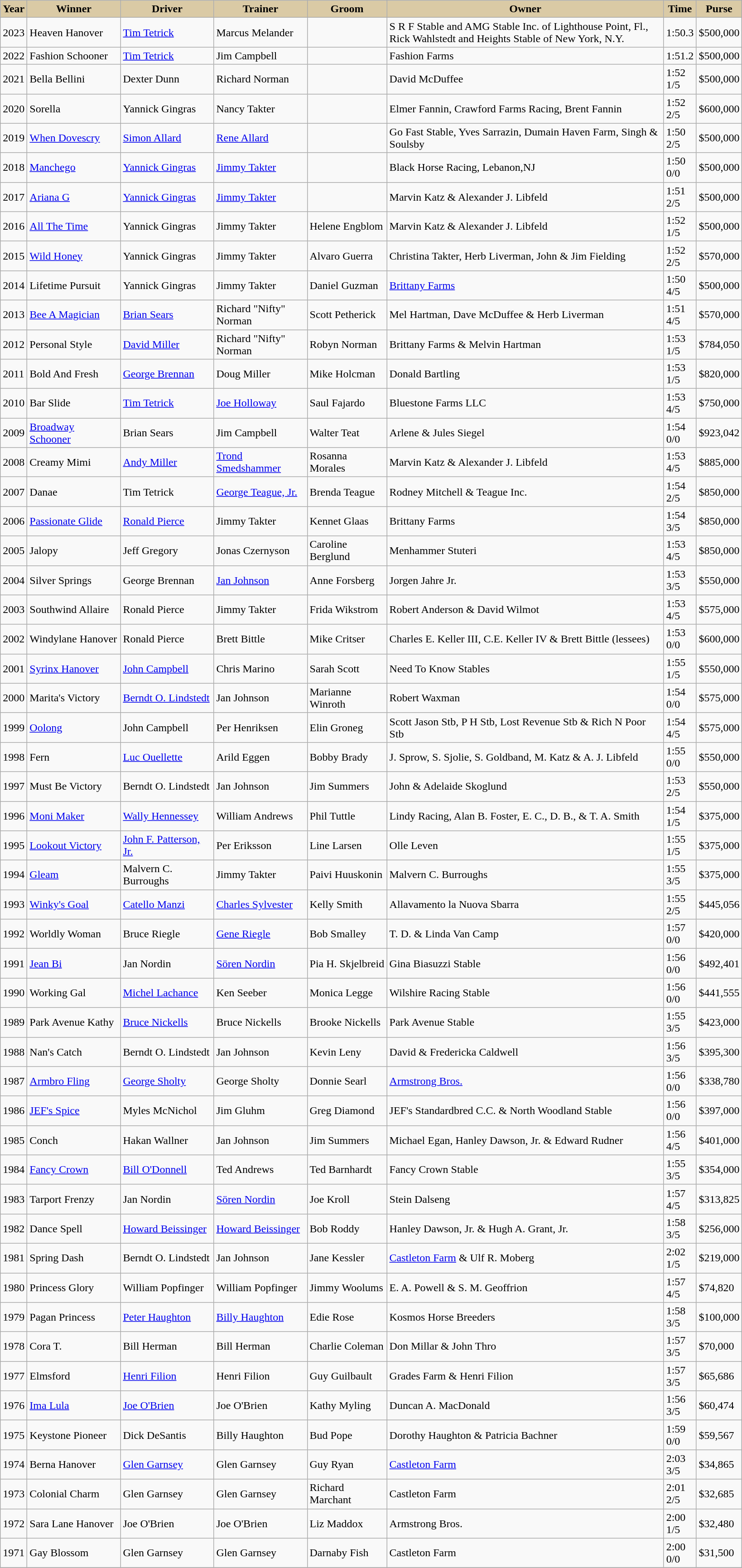<table class="wikitable sortable">
<tr>
<th style="background-color:#DACAA5; width:25px">Year<br></th>
<th style="background-color:#DACAA5; width:130px">Winner<br></th>
<th style="background-color:#DACAA5; width:130px">Driver<br></th>
<th style="background-color:#DACAA5; width:130px">Trainer<br></th>
<th style="background-color:#DACAA5; width:110px">Groom<br></th>
<th style="background-color:#DACAA5; width:400px">Owner<br></th>
<th style="background-color:#DACAA5; width:40px">Time <br></th>
<th style="background-color:#DACAA5; width:30px">Purse<br></th>
</tr>
<tr>
<td>2023</td>
<td>Heaven Hanover</td>
<td><a href='#'>Tim Tetrick</a></td>
<td>Marcus Melander</td>
<td></td>
<td>S R F Stable and AMG Stable Inc. of Lighthouse Point, Fl., Rick Wahlstedt and Heights Stable of New York, N.Y.</td>
<td>1:50.3</td>
<td>$500,000</td>
</tr>
<tr>
<td>2022</td>
<td>Fashion Schooner</td>
<td><a href='#'>Tim Tetrick</a></td>
<td>Jim Campbell</td>
<td></td>
<td>Fashion Farms</td>
<td>1:51.2</td>
<td>$500,000</td>
</tr>
<tr>
<td>2021</td>
<td>Bella Bellini</td>
<td>Dexter Dunn</td>
<td>Richard Norman</td>
<td></td>
<td>David McDuffee</td>
<td>1:52 1/5</td>
<td>$500,000</td>
</tr>
<tr>
<td>2020</td>
<td>Sorella</td>
<td>Yannick Gingras</td>
<td>Nancy Takter</td>
<td></td>
<td>Elmer Fannin, Crawford Farms Racing, Brent Fannin</td>
<td>1:52 2/5</td>
<td>$600,000</td>
</tr>
<tr>
<td>2019</td>
<td><a href='#'>When Dovescry</a></td>
<td><a href='#'>Simon Allard</a></td>
<td><a href='#'>Rene Allard</a></td>
<td></td>
<td>Go Fast Stable, Yves Sarrazin, Dumain Haven Farm, Singh & Soulsby</td>
<td>1:50 2/5</td>
<td>$500,000</td>
</tr>
<tr>
<td>2018</td>
<td><a href='#'>Manchego</a></td>
<td><a href='#'>Yannick Gingras</a></td>
<td><a href='#'>Jimmy Takter</a></td>
<td></td>
<td>Black Horse Racing, Lebanon,NJ</td>
<td>1:50 0/0</td>
<td>$500,000</td>
</tr>
<tr>
<td>2017</td>
<td><a href='#'>Ariana G</a></td>
<td><a href='#'>Yannick Gingras</a></td>
<td><a href='#'>Jimmy Takter</a></td>
<td></td>
<td>Marvin Katz & Alexander J. Libfeld</td>
<td>1:51 2/5</td>
<td>$500,000</td>
</tr>
<tr>
<td>2016</td>
<td><a href='#'>All The Time</a></td>
<td>Yannick Gingras</td>
<td>Jimmy Takter</td>
<td>Helene Engblom</td>
<td>Marvin Katz & Alexander J. Libfeld</td>
<td>1:52 1/5</td>
<td>$500,000</td>
</tr>
<tr>
<td>2015</td>
<td><a href='#'>Wild Honey</a></td>
<td>Yannick Gingras</td>
<td>Jimmy Takter</td>
<td>Alvaro Guerra</td>
<td>Christina Takter, Herb Liverman, John & Jim Fielding</td>
<td>1:52 2/5</td>
<td>$570,000</td>
</tr>
<tr>
<td>2014</td>
<td>Lifetime Pursuit</td>
<td>Yannick Gingras</td>
<td>Jimmy Takter</td>
<td>Daniel Guzman</td>
<td><a href='#'>Brittany Farms</a></td>
<td>1:50 4/5</td>
<td>$500,000</td>
</tr>
<tr>
<td>2013</td>
<td><a href='#'>Bee A Magician</a></td>
<td><a href='#'>Brian Sears</a></td>
<td>Richard "Nifty" Norman</td>
<td>Scott Petherick</td>
<td>Mel Hartman, Dave McDuffee & Herb Liverman</td>
<td>1:51 4/5</td>
<td>$570,000</td>
</tr>
<tr>
<td>2012</td>
<td>Personal Style</td>
<td><a href='#'>David Miller</a></td>
<td>Richard "Nifty" Norman</td>
<td>Robyn Norman</td>
<td>Brittany Farms & Melvin Hartman</td>
<td>1:53 1/5</td>
<td>$784,050</td>
</tr>
<tr>
<td>2011</td>
<td>Bold And Fresh</td>
<td><a href='#'>George Brennan</a></td>
<td>Doug Miller</td>
<td>Mike Holcman</td>
<td>Donald Bartling</td>
<td>1:53 1/5</td>
<td>$820,000</td>
</tr>
<tr>
<td>2010</td>
<td>Bar Slide</td>
<td><a href='#'>Tim Tetrick</a></td>
<td><a href='#'>Joe Holloway</a></td>
<td>Saul Fajardo</td>
<td>Bluestone Farms LLC</td>
<td>1:53 4/5</td>
<td>$750,000</td>
</tr>
<tr>
<td>2009</td>
<td><a href='#'>Broadway Schooner</a></td>
<td>Brian Sears</td>
<td>Jim Campbell</td>
<td>Walter Teat</td>
<td>Arlene & Jules Siegel</td>
<td>1:54 0/0</td>
<td>$923,042</td>
</tr>
<tr>
<td>2008</td>
<td>Creamy Mimi</td>
<td><a href='#'>Andy Miller</a></td>
<td><a href='#'>Trond Smedshammer</a></td>
<td>Rosanna Morales</td>
<td>Marvin Katz & Alexander J. Libfeld</td>
<td>1:53 4/5</td>
<td>$885,000</td>
</tr>
<tr>
<td>2007</td>
<td>Danae</td>
<td>Tim Tetrick</td>
<td><a href='#'>George Teague, Jr.</a></td>
<td>Brenda Teague</td>
<td>Rodney Mitchell & Teague Inc.</td>
<td>1:54 2/5</td>
<td>$850,000</td>
</tr>
<tr>
<td>2006</td>
<td><a href='#'>Passionate Glide</a></td>
<td><a href='#'>Ronald Pierce</a></td>
<td>Jimmy Takter</td>
<td>Kennet Glaas</td>
<td>Brittany Farms</td>
<td>1:54 3/5</td>
<td>$850,000</td>
</tr>
<tr>
<td>2005</td>
<td>Jalopy</td>
<td>Jeff Gregory</td>
<td>Jonas Czernyson</td>
<td>Caroline Berglund</td>
<td>Menhammer Stuteri</td>
<td>1:53 4/5</td>
<td>$850,000</td>
</tr>
<tr>
<td>2004</td>
<td>Silver Springs</td>
<td>George Brennan</td>
<td><a href='#'>Jan Johnson</a></td>
<td>Anne Forsberg</td>
<td>Jorgen Jahre Jr.</td>
<td>1:53 3/5</td>
<td>$550,000</td>
</tr>
<tr>
<td>2003</td>
<td>Southwind Allaire</td>
<td>Ronald Pierce</td>
<td>Jimmy Takter</td>
<td>Frida Wikstrom</td>
<td>Robert Anderson & David Wilmot</td>
<td>1:53 4/5</td>
<td>$575,000</td>
</tr>
<tr>
<td>2002</td>
<td>Windylane Hanover</td>
<td>Ronald Pierce</td>
<td>Brett Bittle</td>
<td>Mike Critser</td>
<td>Charles E. Keller III, C.E. Keller IV & Brett Bittle (lessees)</td>
<td>1:53 0/0</td>
<td>$600,000</td>
</tr>
<tr>
<td>2001</td>
<td><a href='#'>Syrinx Hanover</a></td>
<td><a href='#'>John Campbell</a></td>
<td>Chris Marino</td>
<td>Sarah Scott</td>
<td>Need To Know Stables</td>
<td>1:55 1/5</td>
<td>$550,000</td>
</tr>
<tr>
<td>2000</td>
<td>Marita's Victory</td>
<td><a href='#'>Berndt O. Lindstedt</a></td>
<td>Jan Johnson</td>
<td>Marianne Winroth</td>
<td>Robert Waxman</td>
<td>1:54 0/0</td>
<td>$575,000</td>
</tr>
<tr>
<td>1999</td>
<td><a href='#'>Oolong</a></td>
<td>John Campbell</td>
<td>Per Henriksen</td>
<td>Elin Groneg</td>
<td>Scott Jason Stb, P H Stb, Lost Revenue Stb & Rich N Poor Stb</td>
<td>1:54 4/5</td>
<td>$575,000</td>
</tr>
<tr>
<td>1998</td>
<td>Fern</td>
<td><a href='#'>Luc Ouellette</a></td>
<td>Arild Eggen</td>
<td>Bobby Brady</td>
<td>J. Sprow, S. Sjolie, S. Goldband, M. Katz & A. J. Libfeld</td>
<td>1:55 0/0</td>
<td>$550,000</td>
</tr>
<tr>
<td>1997</td>
<td>Must Be Victory</td>
<td>Berndt O. Lindstedt</td>
<td>Jan Johnson</td>
<td>Jim Summers</td>
<td>John & Adelaide Skoglund</td>
<td>1:53 2/5</td>
<td>$550,000</td>
</tr>
<tr>
<td>1996</td>
<td><a href='#'>Moni Maker</a></td>
<td><a href='#'>Wally Hennessey</a></td>
<td>William Andrews</td>
<td>Phil Tuttle</td>
<td>Lindy Racing, Alan B. Foster, E. C., D. B., & T. A. Smith</td>
<td>1:54 1/5</td>
<td>$375,000</td>
</tr>
<tr>
<td>1995</td>
<td><a href='#'>Lookout Victory</a></td>
<td><a href='#'>John F. Patterson, Jr.</a></td>
<td>Per Eriksson</td>
<td>Line Larsen</td>
<td>Olle Leven</td>
<td>1:55 1/5</td>
<td>$375,000</td>
</tr>
<tr>
<td>1994</td>
<td><a href='#'>Gleam</a></td>
<td>Malvern C. Burroughs</td>
<td>Jimmy Takter</td>
<td>Paivi Huuskonin</td>
<td>Malvern C. Burroughs</td>
<td>1:55 3/5</td>
<td>$375,000</td>
</tr>
<tr>
<td>1993</td>
<td><a href='#'>Winky's Goal</a></td>
<td><a href='#'>Catello Manzi</a></td>
<td><a href='#'>Charles Sylvester</a></td>
<td>Kelly Smith</td>
<td>Allavamento la Nuova Sbarra</td>
<td>1:55 2/5</td>
<td>$445,056</td>
</tr>
<tr>
<td>1992</td>
<td>Worldly Woman</td>
<td>Bruce Riegle</td>
<td><a href='#'>Gene Riegle</a></td>
<td>Bob Smalley</td>
<td>T. D. & Linda Van Camp</td>
<td>1:57 0/0</td>
<td>$420,000</td>
</tr>
<tr>
<td>1991</td>
<td><a href='#'>Jean Bi</a></td>
<td>Jan Nordin</td>
<td><a href='#'>Sören Nordin</a></td>
<td>Pia H. Skjelbreid</td>
<td>Gina Biasuzzi Stable</td>
<td>1:56 0/0</td>
<td>$492,401</td>
</tr>
<tr>
<td>1990</td>
<td>Working Gal</td>
<td><a href='#'>Michel Lachance</a></td>
<td>Ken Seeber</td>
<td>Monica Legge</td>
<td>Wilshire Racing Stable</td>
<td>1:56 0/0</td>
<td>$441,555</td>
</tr>
<tr>
<td>1989</td>
<td>Park Avenue Kathy</td>
<td><a href='#'>Bruce Nickells</a></td>
<td>Bruce Nickells</td>
<td>Brooke Nickells</td>
<td>Park Avenue Stable</td>
<td>1:55 3/5</td>
<td>$423,000</td>
</tr>
<tr>
<td>1988</td>
<td>Nan's Catch</td>
<td>Berndt O. Lindstedt</td>
<td>Jan Johnson</td>
<td>Kevin Leny</td>
<td>David & Fredericka Caldwell</td>
<td>1:56 3/5</td>
<td>$395,300</td>
</tr>
<tr>
<td>1987</td>
<td><a href='#'>Armbro Fling</a></td>
<td><a href='#'>George Sholty</a></td>
<td>George Sholty</td>
<td>Donnie Searl</td>
<td><a href='#'>Armstrong Bros.</a></td>
<td>1:56 0/0</td>
<td>$338,780</td>
</tr>
<tr>
<td>1986</td>
<td><a href='#'>JEF's Spice</a></td>
<td>Myles McNichol</td>
<td>Jim Gluhm</td>
<td>Greg Diamond</td>
<td>JEF's Standardbred C.C. & North Woodland Stable</td>
<td>1:56 0/0</td>
<td>$397,000</td>
</tr>
<tr>
<td>1985</td>
<td>Conch</td>
<td>Hakan Wallner</td>
<td>Jan Johnson</td>
<td>Jim Summers</td>
<td>Michael Egan, Hanley Dawson, Jr. & Edward Rudner</td>
<td>1:56 4/5</td>
<td>$401,000</td>
</tr>
<tr>
<td>1984</td>
<td><a href='#'>Fancy Crown</a></td>
<td><a href='#'>Bill O'Donnell</a></td>
<td>Ted Andrews</td>
<td>Ted Barnhardt</td>
<td>Fancy Crown Stable</td>
<td>1:55 3/5</td>
<td>$354,000</td>
</tr>
<tr>
<td>1983</td>
<td>Tarport Frenzy</td>
<td>Jan Nordin</td>
<td><a href='#'>Sören Nordin</a></td>
<td>Joe Kroll</td>
<td>Stein Dalseng</td>
<td>1:57 4/5</td>
<td>$313,825</td>
</tr>
<tr>
<td>1982</td>
<td>Dance Spell</td>
<td><a href='#'>Howard Beissinger</a></td>
<td><a href='#'>Howard Beissinger</a></td>
<td>Bob Roddy</td>
<td>Hanley Dawson, Jr. & Hugh A. Grant, Jr.</td>
<td>1:58 3/5</td>
<td>$256,000</td>
</tr>
<tr>
<td>1981</td>
<td>Spring Dash</td>
<td>Berndt O. Lindstedt</td>
<td>Jan Johnson</td>
<td>Jane Kessler</td>
<td><a href='#'>Castleton Farm</a> & Ulf R. Moberg</td>
<td>2:02 1/5</td>
<td>$219,000</td>
</tr>
<tr>
<td>1980</td>
<td>Princess Glory</td>
<td>William Popfinger</td>
<td>William Popfinger</td>
<td>Jimmy Woolums</td>
<td>E. A. Powell & S. M. Geoffrion</td>
<td>1:57 4/5</td>
<td>$74,820</td>
</tr>
<tr>
<td>1979</td>
<td>Pagan Princess</td>
<td><a href='#'>Peter Haughton</a></td>
<td><a href='#'>Billy Haughton</a></td>
<td>Edie Rose</td>
<td>Kosmos Horse Breeders</td>
<td>1:58 3/5</td>
<td>$100,000</td>
</tr>
<tr>
<td>1978</td>
<td>Cora T.</td>
<td>Bill Herman</td>
<td>Bill Herman</td>
<td>Charlie Coleman</td>
<td>Don Millar & John Thro</td>
<td>1:57 3/5</td>
<td>$70,000</td>
</tr>
<tr>
<td>1977</td>
<td>Elmsford</td>
<td><a href='#'>Henri Filion</a></td>
<td>Henri Filion</td>
<td>Guy Guilbault</td>
<td>Grades Farm & Henri Filion</td>
<td>1:57 3/5</td>
<td>$65,686</td>
</tr>
<tr>
<td>1976</td>
<td><a href='#'>Ima Lula</a></td>
<td><a href='#'>Joe O'Brien</a></td>
<td>Joe O'Brien</td>
<td>Kathy Myling</td>
<td>Duncan A. MacDonald</td>
<td>1:56 3/5</td>
<td>$60,474</td>
</tr>
<tr>
<td>1975</td>
<td>Keystone Pioneer</td>
<td>Dick DeSantis</td>
<td>Billy Haughton</td>
<td>Bud Pope</td>
<td>Dorothy Haughton & Patricia Bachner</td>
<td>1:59 0/0</td>
<td>$59,567</td>
</tr>
<tr>
<td>1974</td>
<td>Berna Hanover</td>
<td><a href='#'>Glen Garnsey</a></td>
<td>Glen Garnsey</td>
<td>Guy Ryan</td>
<td><a href='#'>Castleton Farm</a></td>
<td>2:03 3/5</td>
<td>$34,865</td>
</tr>
<tr>
<td>1973</td>
<td>Colonial Charm</td>
<td>Glen Garnsey</td>
<td>Glen Garnsey</td>
<td>Richard Marchant</td>
<td>Castleton Farm</td>
<td>2:01 2/5</td>
<td>$32,685</td>
</tr>
<tr>
<td>1972</td>
<td>Sara Lane Hanover</td>
<td>Joe O'Brien</td>
<td>Joe O'Brien</td>
<td>Liz Maddox</td>
<td>Armstrong Bros.</td>
<td>2:00 1/5</td>
<td>$32,480</td>
</tr>
<tr>
<td>1971</td>
<td>Gay Blossom</td>
<td>Glen Garnsey</td>
<td>Glen Garnsey</td>
<td>Darnaby Fish</td>
<td>Castleton Farm</td>
<td>2:00 0/0</td>
<td>$31,500</td>
</tr>
<tr>
</tr>
</table>
